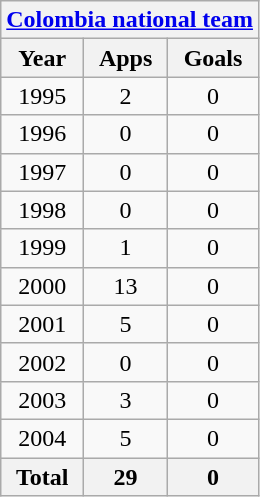<table class="wikitable" style="text-align:center">
<tr>
<th colspan=3><a href='#'>Colombia national team</a></th>
</tr>
<tr>
<th>Year</th>
<th>Apps</th>
<th>Goals</th>
</tr>
<tr>
<td>1995</td>
<td>2</td>
<td>0</td>
</tr>
<tr>
<td>1996</td>
<td>0</td>
<td>0</td>
</tr>
<tr>
<td>1997</td>
<td>0</td>
<td>0</td>
</tr>
<tr>
<td>1998</td>
<td>0</td>
<td>0</td>
</tr>
<tr>
<td>1999</td>
<td>1</td>
<td>0</td>
</tr>
<tr>
<td>2000</td>
<td>13</td>
<td>0</td>
</tr>
<tr>
<td>2001</td>
<td>5</td>
<td>0</td>
</tr>
<tr>
<td>2002</td>
<td>0</td>
<td>0</td>
</tr>
<tr>
<td>2003</td>
<td>3</td>
<td>0</td>
</tr>
<tr>
<td>2004</td>
<td>5</td>
<td>0</td>
</tr>
<tr>
<th>Total</th>
<th>29</th>
<th>0</th>
</tr>
</table>
